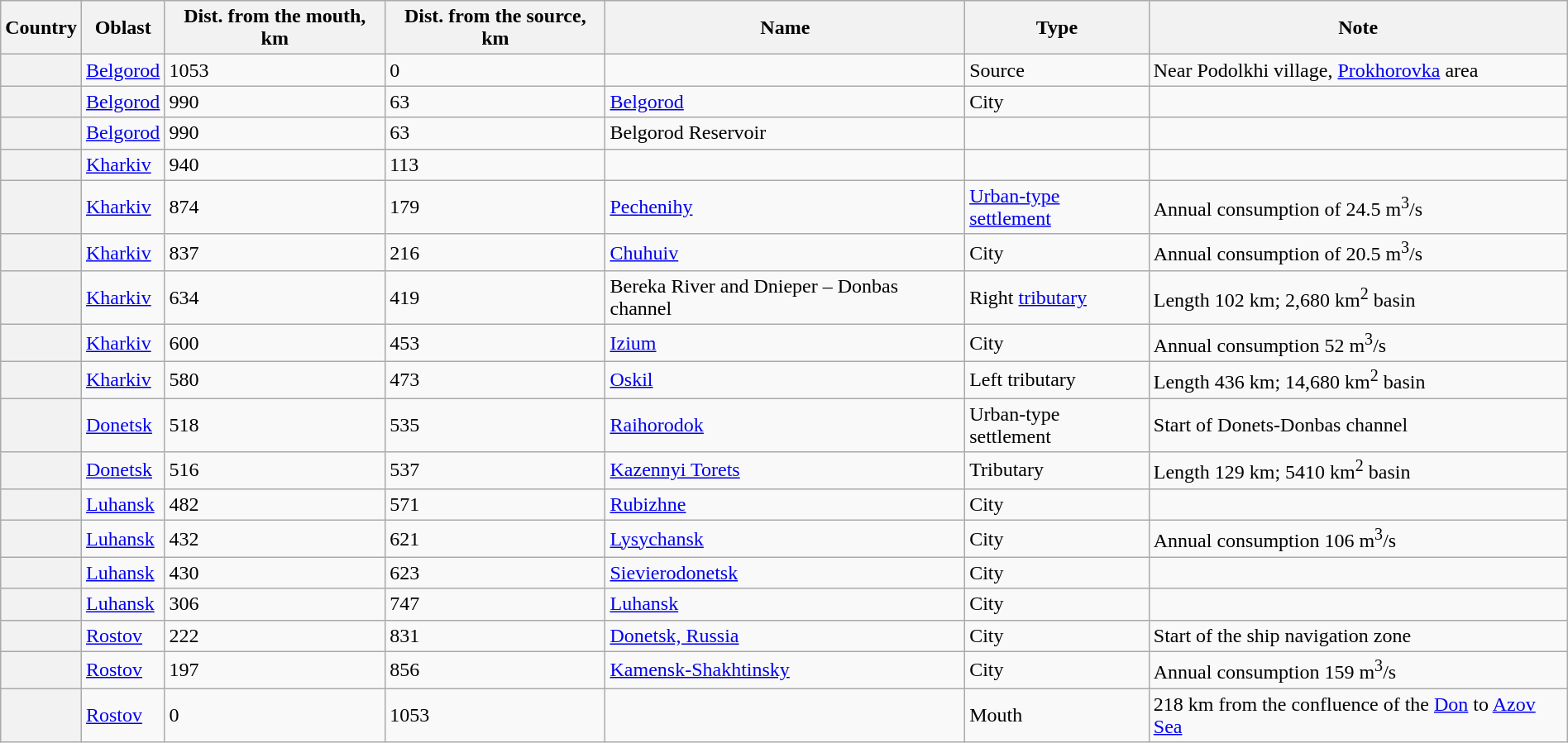<table Class = "wikitable" style="margin:1em auto;">
<tr>
<th>Country</th>
<th>Oblast</th>
<th>Dist. from the mouth, km</th>
<th>Dist. from the source, km</th>
<th>Name</th>
<th>Type</th>
<th>Note</th>
</tr>
<tr>
<th></th>
<td><a href='#'>Belgorod</a></td>
<td>1053</td>
<td>0</td>
<td></td>
<td>Source</td>
<td>Near Podolkhi village, <a href='#'>Prokhorovka</a> area</td>
</tr>
<tr>
<th></th>
<td><a href='#'>Belgorod</a></td>
<td>990</td>
<td>63</td>
<td><a href='#'>Belgorod</a></td>
<td>City</td>
<td></td>
</tr>
<tr>
<th></th>
<td><a href='#'>Belgorod</a></td>
<td>990</td>
<td>63</td>
<td>Belgorod Reservoir</td>
<td></td>
<td></td>
</tr>
<tr>
<th></th>
<td><a href='#'>Kharkiv</a></td>
<td>940</td>
<td>113</td>
<td></td>
<td></td>
<td></td>
</tr>
<tr>
<th></th>
<td><a href='#'>Kharkiv</a></td>
<td>874</td>
<td>179</td>
<td><a href='#'>Pechenihy</a></td>
<td><a href='#'>Urban-type settlement</a></td>
<td>Annual consumption of 24.5 m<sup>3</sup>/s</td>
</tr>
<tr>
<th></th>
<td><a href='#'>Kharkiv</a></td>
<td>837</td>
<td>216</td>
<td><a href='#'>Chuhuiv</a></td>
<td>City</td>
<td>Annual consumption of 20.5 m<sup>3</sup>/s</td>
</tr>
<tr>
<th></th>
<td><a href='#'>Kharkiv</a></td>
<td>634</td>
<td>419</td>
<td>Bereka River and Dnieper – Donbas channel</td>
<td>Right <a href='#'>tributary</a></td>
<td>Length 102 km; 2,680 km<sup>2</sup> basin</td>
</tr>
<tr>
<th></th>
<td><a href='#'>Kharkiv</a></td>
<td>600</td>
<td>453</td>
<td><a href='#'>Izium</a></td>
<td>City</td>
<td>Annual consumption 52 m<sup>3</sup>/s</td>
</tr>
<tr>
<th></th>
<td><a href='#'>Kharkiv</a></td>
<td>580</td>
<td>473</td>
<td><a href='#'>Oskil</a></td>
<td>Left tributary</td>
<td>Length 436 km; 14,680 km<sup>2</sup> basin</td>
</tr>
<tr>
<th></th>
<td><a href='#'>Donetsk</a></td>
<td>518</td>
<td>535</td>
<td><a href='#'>Raihorodok</a></td>
<td>Urban-type settlement</td>
<td>Start of Donets-Donbas channel</td>
</tr>
<tr>
<th></th>
<td><a href='#'>Donetsk</a></td>
<td>516</td>
<td>537</td>
<td><a href='#'>Kazennyi Torets</a></td>
<td>Tributary</td>
<td>Length 129 km; 5410 km<sup>2</sup> basin</td>
</tr>
<tr>
<th></th>
<td><a href='#'>Luhansk</a></td>
<td>482</td>
<td>571</td>
<td><a href='#'>Rubizhne</a></td>
<td>City</td>
<td></td>
</tr>
<tr>
<th></th>
<td><a href='#'>Luhansk</a></td>
<td>432</td>
<td>621</td>
<td><a href='#'>Lysychansk</a></td>
<td>City</td>
<td>Annual consumption 106 m<sup>3</sup>/s</td>
</tr>
<tr>
<th></th>
<td><a href='#'>Luhansk</a></td>
<td>430</td>
<td>623</td>
<td><a href='#'>Sievierodonetsk</a></td>
<td>City</td>
<td></td>
</tr>
<tr>
<th></th>
<td><a href='#'>Luhansk</a></td>
<td>306</td>
<td>747</td>
<td><a href='#'>Luhansk</a></td>
<td>City</td>
<td></td>
</tr>
<tr>
<th></th>
<td><a href='#'>Rostov</a></td>
<td>222</td>
<td>831</td>
<td><a href='#'>Donetsk, Russia</a></td>
<td>City</td>
<td>Start of the ship navigation zone</td>
</tr>
<tr>
<th></th>
<td><a href='#'>Rostov</a></td>
<td>197</td>
<td>856</td>
<td><a href='#'>Kamensk-Shakhtinsky</a></td>
<td>City</td>
<td>Annual consumption 159 m<sup>3</sup>/s</td>
</tr>
<tr>
<th></th>
<td><a href='#'>Rostov</a></td>
<td>0</td>
<td>1053</td>
<td></td>
<td>Mouth</td>
<td>218 km from the confluence of the <a href='#'>Don</a> to <a href='#'>Azov Sea</a></td>
</tr>
</table>
